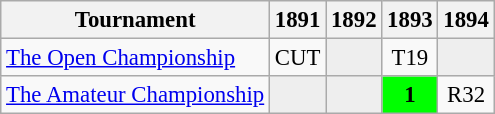<table class="wikitable" style="font-size:95%;text-align:center;">
<tr>
<th>Tournament</th>
<th>1891</th>
<th>1892</th>
<th>1893</th>
<th>1894</th>
</tr>
<tr>
<td align=left><a href='#'>The Open Championship</a></td>
<td>CUT</td>
<td style="background:#eeeeee;"></td>
<td>T19</td>
<td style="background:#eeeeee;"></td>
</tr>
<tr>
<td align=left><a href='#'>The Amateur Championship</a></td>
<td style="background:#eeeeee;"></td>
<td style="background:#eeeeee;"></td>
<td style="background:lime;"><strong>1</strong></td>
<td>R32</td>
</tr>
</table>
